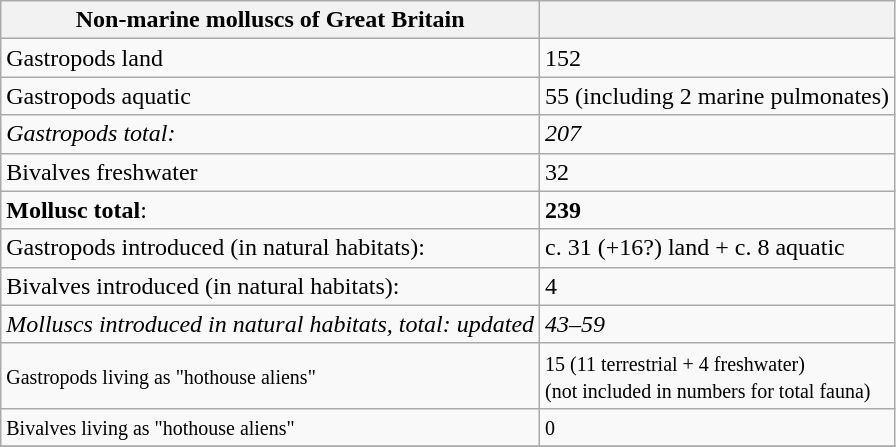<table class="wikitable">
<tr>
<th>Non-marine molluscs of Great Britain</th>
<th></th>
</tr>
<tr>
<td>Gastropods land</td>
<td>152</td>
</tr>
<tr>
<td>Gastropods aquatic</td>
<td>55 (including 2 marine pulmonates)</td>
</tr>
<tr>
<td><em>Gastropods total:</em></td>
<td><em>207</em></td>
</tr>
<tr>
<td>Bivalves freshwater</td>
<td>32</td>
</tr>
<tr>
<td><strong>Mollusc total</strong>:</td>
<td><strong>239</strong></td>
</tr>
<tr>
<td>Gastropods introduced (in natural habitats):</td>
<td>c. 31 (+16?) land + c. 8 aquatic</td>
</tr>
<tr>
<td>Bivalves introduced (in natural habitats):</td>
<td>4</td>
</tr>
<tr>
<td><em>Molluscs introduced in natural habitats, total: updated</em></td>
<td><em>43–59</em></td>
</tr>
<tr>
<td><small>Gastropods living as "hothouse aliens"</small></td>
<td><small>15 (11 terrestrial + 4 freshwater) <br>(not included in numbers for total fauna)</small></td>
</tr>
<tr>
<td><small>Bivalves living as "hothouse aliens"</small></td>
<td><small>0</small></td>
</tr>
<tr>
</tr>
</table>
